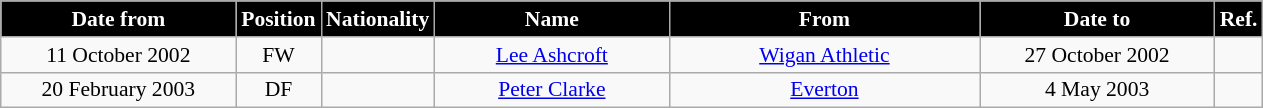<table class="wikitable" style="text-align:center; font-size:90%; ">
<tr>
<th style="background:#000000; color:white; width:150px;">Date from</th>
<th style="background:#000000; color:white; width:50px;">Position</th>
<th style="background:#000000; color:white; width:50px;">Nationality</th>
<th style="background:#000000; color:white; width:150px;">Name</th>
<th style="background:#000000; color:white; width:200px;">From</th>
<th style="background:#000000; color:white; width:150px;">Date to</th>
<th style="background:#000000; color:white; width:25px;">Ref.</th>
</tr>
<tr>
<td>11 October 2002</td>
<td>FW</td>
<td></td>
<td><a href='#'>Lee Ashcroft</a></td>
<td><a href='#'>Wigan Athletic</a></td>
<td>27 October 2002</td>
<td></td>
</tr>
<tr>
<td>20 February 2003</td>
<td>DF</td>
<td></td>
<td><a href='#'>Peter Clarke</a></td>
<td><a href='#'>Everton</a></td>
<td>4 May 2003</td>
<td></td>
</tr>
</table>
